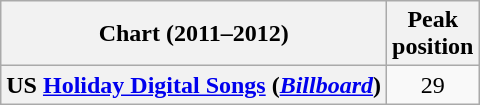<table class="wikitable plainrowheaders" style="text-align:center">
<tr>
<th scope="col">Chart (2011–2012)</th>
<th scope="col">Peak<br>position</th>
</tr>
<tr>
<th scope="row">US <a href='#'>Holiday Digital Songs</a> (<em><a href='#'>Billboard</a></em>)</th>
<td>29</td>
</tr>
</table>
